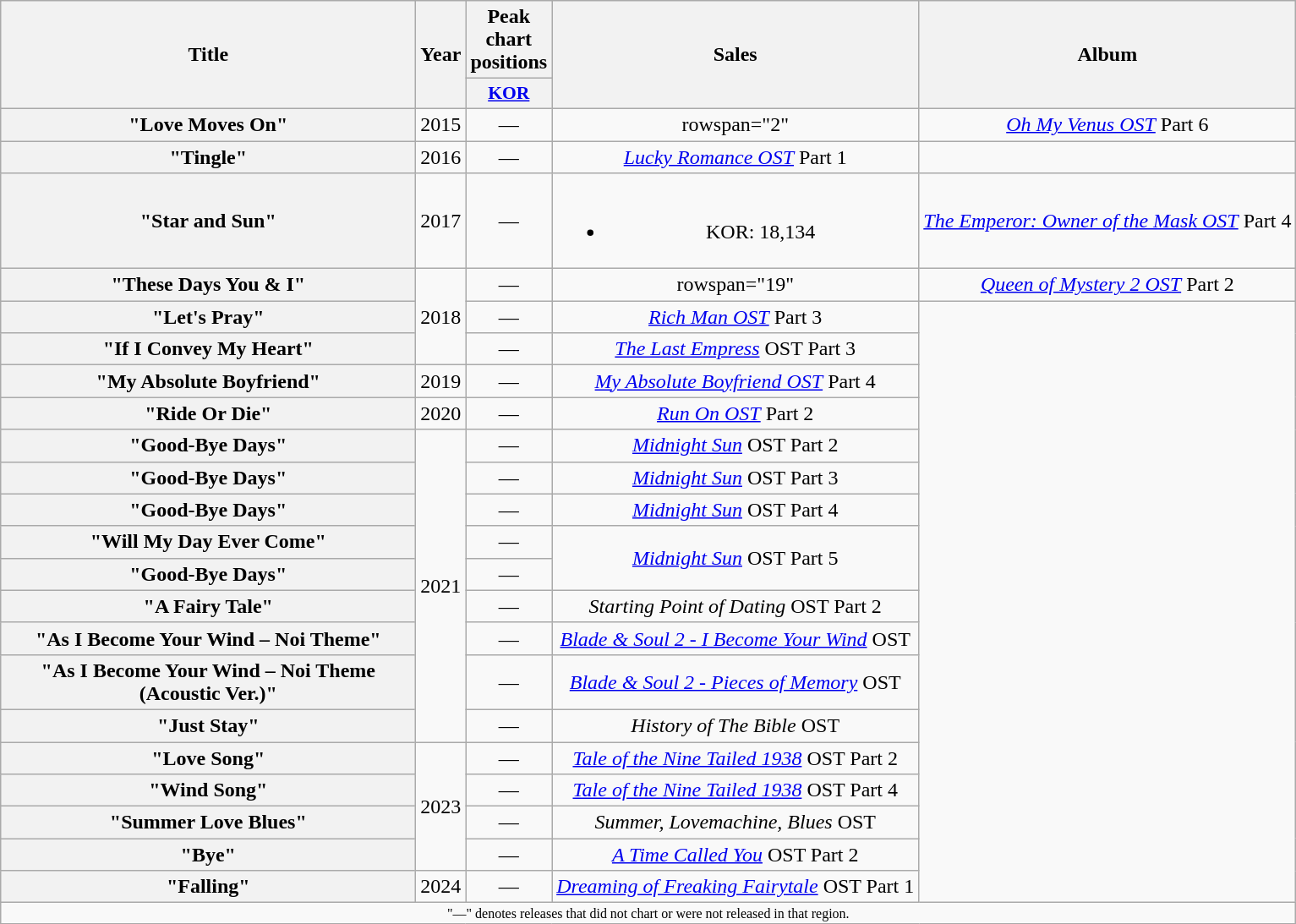<table class="wikitable plainrowheaders" style="text-align:center;">
<tr>
<th rowspan="2" style="width:20em;">Title</th>
<th rowspan="2">Year</th>
<th colspan="1">Peak chart positions</th>
<th rowspan="2">Sales<br></th>
<th rowspan="2">Album</th>
</tr>
<tr>
<th scope="col" style="width:3em;font-size:90%"><a href='#'>KOR</a><br></th>
</tr>
<tr>
<th scope="row">"Love Moves On" </th>
<td>2015</td>
<td>—</td>
<td>rowspan="2" </td>
<td><em><a href='#'>Oh My Venus OST</a></em> Part 6</td>
</tr>
<tr>
<th scope="row">"Tingle" </th>
<td>2016</td>
<td>—</td>
<td><em><a href='#'>Lucky Romance OST</a></em> Part 1</td>
</tr>
<tr>
<th scope="row">"Star and Sun" </th>
<td>2017</td>
<td>—</td>
<td><br><ul><li>KOR: 18,134</li></ul></td>
<td><em><a href='#'>The Emperor: Owner of the Mask OST</a></em> Part 4</td>
</tr>
<tr>
<th scope="row">"These Days You & I" </th>
<td rowspan="3">2018</td>
<td>—</td>
<td>rowspan="19" </td>
<td><em><a href='#'>Queen of Mystery 2 OST</a></em> Part 2</td>
</tr>
<tr>
<th scope="row">"Let's Pray"</th>
<td>—</td>
<td><em><a href='#'>Rich Man OST</a></em> Part 3</td>
</tr>
<tr>
<th scope="row">"If I Convey My Heart" </th>
<td>—</td>
<td><em><a href='#'>The Last Empress</a></em> OST Part 3</td>
</tr>
<tr>
<th scope="row">"My Absolute Boyfriend" </th>
<td>2019</td>
<td>—</td>
<td><em><a href='#'>My Absolute Boyfriend OST</a></em> Part 4</td>
</tr>
<tr>
<th scope="row">"Ride Or Die"<br></th>
<td>2020</td>
<td>—</td>
<td><em><a href='#'>Run On OST</a></em> Part 2</td>
</tr>
<tr>
<th scope="row">"Good-Bye Days" <br></th>
<td rowspan="9">2021</td>
<td>—</td>
<td><em><a href='#'>Midnight Sun</a></em> OST Part 2</td>
</tr>
<tr>
<th scope="row">"Good-Bye Days"<br></th>
<td>—</td>
<td><em><a href='#'>Midnight Sun</a></em> OST Part 3</td>
</tr>
<tr>
<th scope="row">"Good-Bye Days"<br></th>
<td>—</td>
<td><em><a href='#'>Midnight Sun</a></em> OST Part 4</td>
</tr>
<tr>
<th scope="row">"Will My Day Ever Come" </th>
<td>—</td>
<td rowspan="2"><em><a href='#'>Midnight Sun</a></em> OST Part 5</td>
</tr>
<tr>
<th scope="row">"Good-Bye Days"<br></th>
<td>—</td>
</tr>
<tr>
<th scope="row">"A Fairy Tale" </th>
<td>—</td>
<td><em>Starting Point of Dating</em> OST Part 2</td>
</tr>
<tr>
<th scope="row">"As I Become Your Wind – Noi Theme" </th>
<td>—</td>
<td><em><a href='#'>Blade & Soul 2 - I Become Your Wind</a></em> OST</td>
</tr>
<tr>
<th scope="row">"As I Become Your Wind – Noi Theme (Acoustic Ver.)" </th>
<td>—</td>
<td><em><a href='#'>Blade & Soul 2 - Pieces of Memory</a></em> OST</td>
</tr>
<tr>
<th scope="row">"Just Stay" </th>
<td>—</td>
<td><em>History of The Bible</em> OST</td>
</tr>
<tr>
<th scope="row">"Love Song" </th>
<td rowspan="4">2023</td>
<td>—</td>
<td><em><a href='#'>Tale of the Nine Tailed 1938</a></em> OST Part 2</td>
</tr>
<tr>
<th scope="row">"Wind Song" </th>
<td>—</td>
<td><em><a href='#'>Tale of the Nine Tailed 1938</a></em> OST Part 4</td>
</tr>
<tr>
<th scope="row">"Summer Love Blues" </th>
<td>—</td>
<td><em>Summer, Lovemachine, Blues</em> OST</td>
</tr>
<tr>
<th scope="row">"Bye" </th>
<td>—</td>
<td><em><a href='#'>A Time Called You</a></em> OST Part 2</td>
</tr>
<tr>
<th scope="row">"Falling" </th>
<td rowspan="1">2024</td>
<td>—</td>
<td><em><a href='#'>Dreaming of Freaking Fairytale</a></em> OST Part 1</td>
</tr>
<tr>
<td colspan="5" style="font-size:8pt;">"—" denotes releases that did not chart or were not released in that region.</td>
</tr>
</table>
